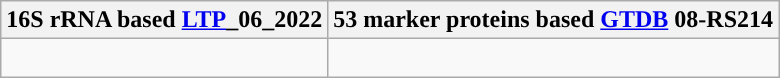<table class="wikitable">
<tr>
<th colspan=1>16S rRNA based <a href='#'>LTP</a>_06_2022</th>
<th colspan=1>53 marker proteins based <a href='#'>GTDB</a> 08-RS214</th>
</tr>
<tr>
<td style="vertical-align:top"><br></td>
<td><br></td>
</tr>
</table>
